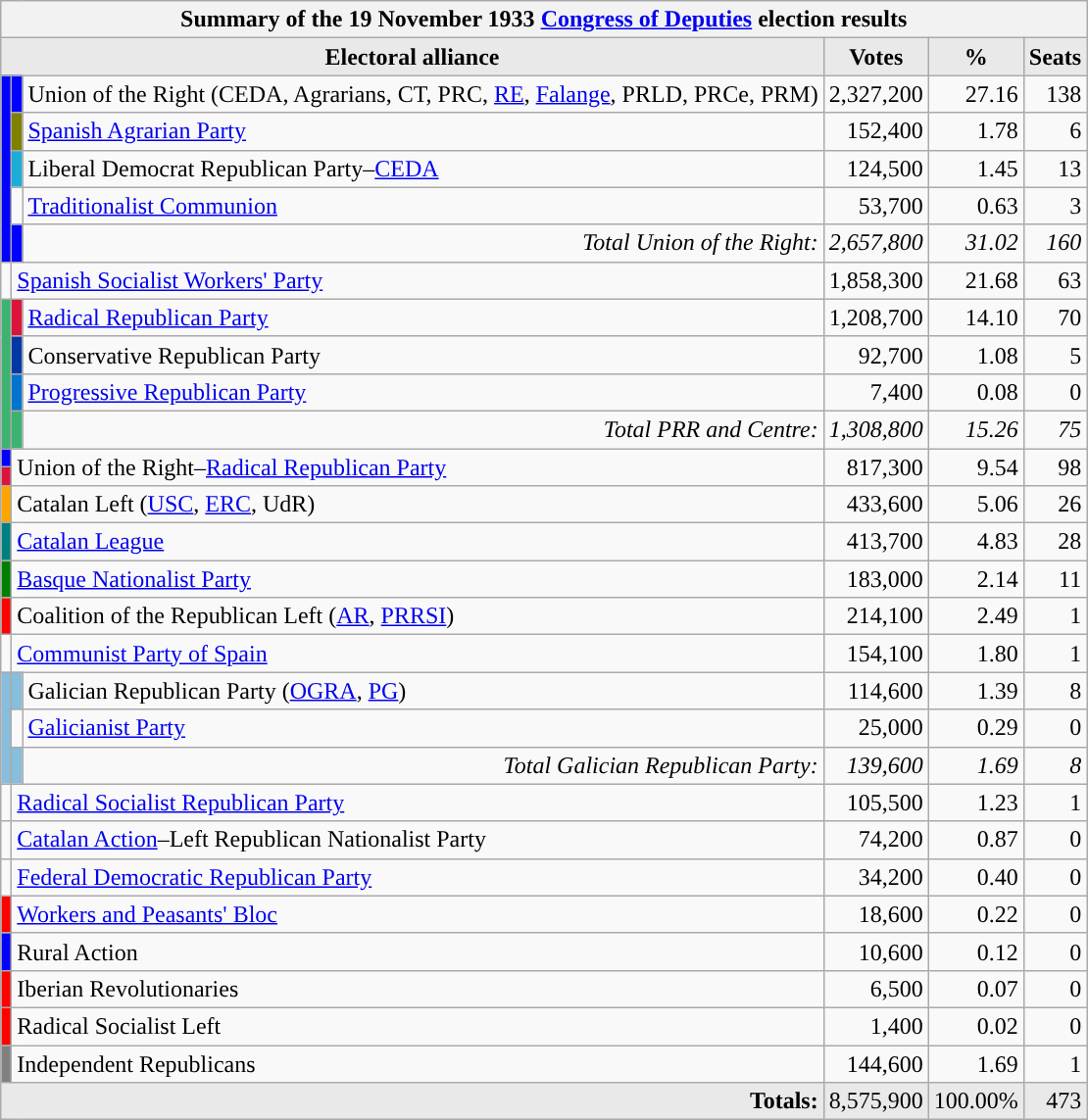<table class="wikitable">
<tr>
<th colspan="6">Summary of the 19 November 1933 <a href='#'>Congress of Deputies</a> election results</th>
</tr>
<tr>
<th colspan="3" style="background-color:#E9E9E9" align=left>Electoral alliance</th>
<th style="background-color:#E9E9E9" align=right>Votes</th>
<th style="background-color:#E9E9E9" align=right>%</th>
<th style="background-color:#E9E9E9" align=right>Seats</th>
</tr>
<tr>
<td style="background-color:blue" rowspan="5"></td>
<td style="background-color:blue"></td>
<td align=left>Union of the Right (CEDA, Agrarians, CT, PRC, <a href='#'>RE</a>, <a href='#'>Falange</a>, PRLD, PRCe, PRM)</td>
<td align="right">2,327,200</td>
<td align="right">27.16</td>
<td align="right">138</td>
</tr>
<tr>
<td style="background-color:#808000"></td>
<td style="text-align:left;"><a href='#'>Spanish Agrarian Party</a></td>
<td style="text-align:right;">152,400</td>
<td style="text-align:right;">1.78</td>
<td align="right">6</td>
</tr>
<tr>
<td bgcolor="#1DACD6"></td>
<td style="text-align:left;">Liberal Democrat Republican Party–<a href='#'>CEDA</a></td>
<td style="text-align:right;">124,500</td>
<td style="text-align:right;">1.45</td>
<td align="right">13</td>
</tr>
<tr>
<td style="background-color:"></td>
<td style="text-align:left;"><a href='#'>Traditionalist Communion</a></td>
<td style="text-align:right;">53,700</td>
<td align="right">0.63</td>
<td align="right">3</td>
</tr>
<tr>
<td style="background-color:blue"></td>
<td style="text-align:right;"><em>Total Union of the Right:</em></td>
<td align="right"><em>2,657,800</em></td>
<td align="right"><em>31.02</em></td>
<td align="right"><em>160</em></td>
</tr>
<tr>
<td style="background-color:"></td>
<td colspan="2" style="text-align:left;"><a href='#'>Spanish Socialist Workers' Party</a></td>
<td style="text-align:right;">1,858,300</td>
<td style="text-align:right;">21.68</td>
<td align="right">63</td>
</tr>
<tr>
<td style="background-color:#3CB371" rowspan="4"></td>
<td style="background-color:#DC143C"></td>
<td style="text-align:left;"><a href='#'>Radical Republican Party</a></td>
<td style="text-align:right;">1,208,700</td>
<td style="text-align:right;">14.10</td>
<td align="right">70</td>
</tr>
<tr>
<td style="background-color:#0038A8"></td>
<td style="text-align:left;">Conservative Republican Party</td>
<td style="text-align:right;">92,700</td>
<td style="text-align:right;">1.08</td>
<td style="text-align:right;">5</td>
</tr>
<tr>
<td style="background-color:#0073CF"></td>
<td style="text-align:left;"><a href='#'>Progressive Republican Party</a></td>
<td style="text-align:right;">7,400</td>
<td style="text-align:right;">0.08</td>
<td style="text-align:right;">0</td>
</tr>
<tr>
<td style="background-color:#3CB371"></td>
<td style="text-align:right;"><em>Total PRR and Centre:</em></td>
<td align="right"><em>1,308,800</em></td>
<td align="right"><em>15.26</em></td>
<td align="right"><em>75</em></td>
</tr>
<tr>
<td style="background-color:blue"></td>
<td rowspan="2" colspan="2">Union of the Right–<a href='#'>Radical Republican Party</a></td>
<td style="text-align:right;" rowspan="2">817,300</td>
<td style="text-align:right;" rowspan="2">9.54</td>
<td style="text-align:right;" rowspan="2">98</td>
</tr>
<tr>
<td style="background-color:#DC143C"></td>
</tr>
<tr>
<td bgcolor="orange"></td>
<td style="text-align: left" colspan=2>Catalan Left (<a href='#'>USC</a>, <a href='#'>ERC</a>, UdR)</td>
<td style="text-align:right;">433,600</td>
<td style="text-align:right;">5.06</td>
<td style="text-align:right;">26</td>
</tr>
<tr>
<td style="background-color:#008080"></td>
<td style="text-align:left;" colspan=2><a href='#'>Catalan League</a></td>
<td style="text-align:right;">413,700</td>
<td style="text-align:right;">4.83</td>
<td style="text-align:right;">28</td>
</tr>
<tr>
<td style="background-color:#008000"></td>
<td style="text-align:left;" colspan=2><a href='#'>Basque Nationalist Party</a></td>
<td style="text-align:right;">183,000</td>
<td style="text-align:right;">2.14</td>
<td style="text-align:right;">11</td>
</tr>
<tr>
<td style="background-color:red"></td>
<td style="text-align:left;" colspan=2>Coalition of the Republican Left (<a href='#'>AR</a>, <a href='#'>PRRSI</a>)</td>
<td style="text-align:right;">214,100</td>
<td style="text-align:right;">2.49</td>
<td style="text-align:right;">1</td>
</tr>
<tr>
<td></td>
<td style="text-align: left" colspan=2><a href='#'>Communist Party of Spain</a></td>
<td style="text-align:right;">154,100</td>
<td style="text-align:right;">1.80</td>
<td style="text-align:right;">1</td>
</tr>
<tr>
<td bgcolor="#88BDDC" rowspan="3"></td>
<td bgcolor="#88BDDC"></td>
<td style="text-align: left">Galician Republican Party (<a href='#'>OGRA</a>, <a href='#'>PG</a>)</td>
<td style="text-align:right;">114,600</td>
<td style="text-align:right;">1.39</td>
<td style="text-align:right;">8</td>
</tr>
<tr>
<td></td>
<td style="text-align: left"><a href='#'>Galicianist Party</a></td>
<td style="text-align:right;">25,000</td>
<td style="text-align:right;">0.29</td>
<td style="text-align:right;">0</td>
</tr>
<tr>
<td bgcolor="#88BDDC"></td>
<td style="text-align:right;"><em>Total Galician Republican Party:</em></td>
<td align="right"><em>139,600</em></td>
<td align="right"><em>1.69</em></td>
<td align="right"><em>8</em></td>
</tr>
<tr>
<td></td>
<td style="text-align: left" colspan=2><a href='#'>Radical Socialist Republican Party</a></td>
<td style="text-align:right;">105,500</td>
<td style="text-align:right;">1.23</td>
<td style="text-align:right;">1</td>
</tr>
<tr>
<td></td>
<td style="text-align: left" colspan=2><a href='#'>Catalan Action</a>–Left Republican Nationalist Party</td>
<td style="text-align:right;">74,200</td>
<td style="text-align:right;">0.87</td>
<td style="text-align:right;">0</td>
</tr>
<tr>
<td></td>
<td style="text-align: left" colspan=2><a href='#'>Federal Democratic Republican Party</a></td>
<td style="text-align:right;">34,200</td>
<td style="text-align:right;">0.40</td>
<td style="text-align:right;">0</td>
</tr>
<tr>
<td bgcolor="red"></td>
<td style="text-align: left" colspan=2><a href='#'>Workers and Peasants' Bloc</a></td>
<td style="text-align:right;">18,600</td>
<td style="text-align:right;">0.22</td>
<td style="text-align:right;">0</td>
</tr>
<tr>
<td bgcolor="blue"></td>
<td style="text-align: left" colspan=2>Rural Action</td>
<td style="text-align:right;">10,600</td>
<td style="text-align:right;">0.12</td>
<td style="text-align:right;">0</td>
</tr>
<tr>
<td bgcolor="red"></td>
<td style="text-align: left" colspan=2>Iberian Revolutionaries</td>
<td style="text-align:right;">6,500</td>
<td style="text-align:right;">0.07</td>
<td style="text-align:right;">0</td>
</tr>
<tr>
<td bgcolor="red"></td>
<td style="text-align: left" colspan=2>Radical Socialist Left</td>
<td style="text-align:right;">1,400</td>
<td style="text-align:right;">0.02</td>
<td style="text-align:right;">0</td>
</tr>
<tr>
<td bgcolor="grey"></td>
<td style="text-align: left" colspan=2>Independent Republicans</td>
<td style="text-align:right;">144,600</td>
<td style="text-align:right;">1.69</td>
<td style="text-align:right;">1</td>
</tr>
<tr>
<td colspan="3" align="right" style="background-color:#E9E9E9"><strong>Totals:</strong></td>
<td align="right" style="background-color:#E9E9E9">8,575,900</td>
<td align="right" style="background-color:#E9E9E9">100.00%</td>
<td align="right" style="background-color:#E9E9E9">473</td>
</tr>
</table>
